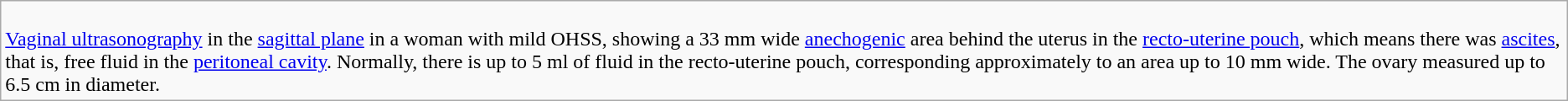<table class="wikitable">
<tr>
<td><br>

<a href='#'>Vaginal ultrasonography</a> in the <a href='#'>sagittal plane</a> in a woman with mild OHSS, showing a 33 mm wide <a href='#'>anechogenic</a> area behind the uterus in the <a href='#'>recto-uterine pouch</a>, which means there was <a href='#'>ascites</a>, that is, free fluid in the <a href='#'>peritoneal cavity</a>. Normally, there is up to 5 ml of fluid in the recto-uterine pouch, corresponding approximately to an area up to 10 mm wide. The ovary measured up to 6.5 cm in diameter.</td>
</tr>
</table>
